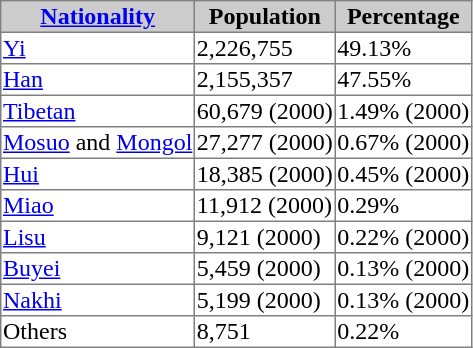<table border=1 style="border-collapse: collapse;">
<tr bgcolor=cccccc>
<th><a href='#'>Nationality</a></th>
<th>Population</th>
<th>Percentage</th>
</tr>
<tr>
<td><a href='#'>Yi</a></td>
<td>2,226,755</td>
<td>49.13%</td>
</tr>
<tr>
<td><a href='#'>Han</a></td>
<td>2,155,357</td>
<td>47.55%</td>
</tr>
<tr>
<td><a href='#'>Tibetan</a></td>
<td>60,679 (2000)</td>
<td>1.49% (2000)</td>
</tr>
<tr>
<td><a href='#'>Mosuo</a> and <a href='#'>Mongol</a></td>
<td>27,277 (2000)</td>
<td>0.67% (2000)</td>
</tr>
<tr>
<td><a href='#'>Hui</a></td>
<td>18,385 (2000)</td>
<td>0.45% (2000)</td>
</tr>
<tr>
<td><a href='#'>Miao</a></td>
<td>11,912 (2000)</td>
<td>0.29%</td>
</tr>
<tr>
<td><a href='#'>Lisu</a></td>
<td>9,121 (2000)</td>
<td>0.22% (2000)</td>
</tr>
<tr>
<td><a href='#'>Buyei</a></td>
<td>5,459 (2000)</td>
<td>0.13% (2000)</td>
</tr>
<tr>
<td><a href='#'>Nakhi</a></td>
<td>5,199 (2000)</td>
<td>0.13% (2000)</td>
</tr>
<tr>
<td>Others</td>
<td>8,751</td>
<td>0.22%</td>
</tr>
</table>
